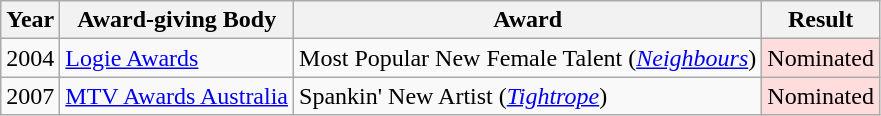<table class="wikitable">
<tr>
<th>Year</th>
<th>Award-giving Body</th>
<th>Award</th>
<th>Result</th>
</tr>
<tr>
<td>2004</td>
<td><a href='#'>Logie Awards</a></td>
<td>Most Popular New Female Talent (<em><a href='#'>Neighbours</a></em>)</td>
<td style="background: #ffdddd">Nominated</td>
</tr>
<tr>
<td>2007</td>
<td><a href='#'>MTV Awards Australia</a></td>
<td>Spankin' New Artist (<em><a href='#'>Tightrope</a></em>)</td>
<td style="background: #ffdddd">Nominated</td>
</tr>
</table>
